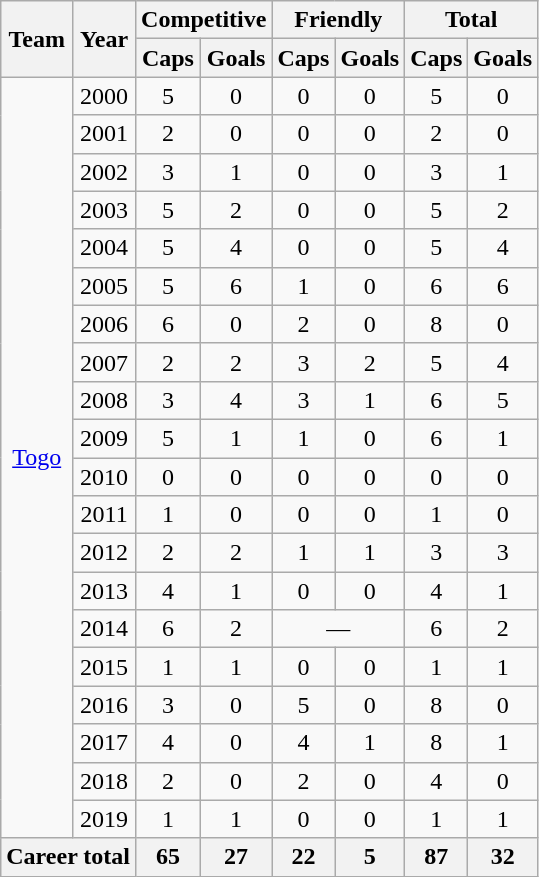<table class="wikitable" style="text-align:center">
<tr>
<th rowspan="2" scope="col">Team</th>
<th rowspan="2" scope="col">Year</th>
<th colspan="2" scope="colgroup">Competitive</th>
<th colspan="2" scope="colgroup">Friendly</th>
<th colspan="2" scope="colgroup">Total</th>
</tr>
<tr>
<th scope="col">Caps</th>
<th scope="col">Goals</th>
<th scope="col">Caps</th>
<th scope="col">Goals</th>
<th scope="col">Caps</th>
<th scope="col">Goals</th>
</tr>
<tr>
<td rowspan="20"><a href='#'>Togo</a></td>
<td scope="row">2000</td>
<td>5</td>
<td>0</td>
<td>0</td>
<td>0</td>
<td>5</td>
<td>0</td>
</tr>
<tr>
<td scope="row">2001</td>
<td>2</td>
<td>0</td>
<td>0</td>
<td>0</td>
<td>2</td>
<td>0</td>
</tr>
<tr>
<td scope="row">2002</td>
<td>3</td>
<td>1</td>
<td>0</td>
<td>0</td>
<td>3</td>
<td>1</td>
</tr>
<tr>
<td scope="row">2003</td>
<td>5</td>
<td>2</td>
<td>0</td>
<td>0</td>
<td>5</td>
<td>2</td>
</tr>
<tr>
<td scope="row">2004</td>
<td>5</td>
<td>4</td>
<td>0</td>
<td>0</td>
<td>5</td>
<td>4</td>
</tr>
<tr>
<td scope="row">2005</td>
<td>5</td>
<td>6</td>
<td>1</td>
<td>0</td>
<td>6</td>
<td>6</td>
</tr>
<tr>
<td scope="row">2006</td>
<td>6</td>
<td>0</td>
<td>2</td>
<td>0</td>
<td>8</td>
<td>0</td>
</tr>
<tr>
<td scope="row">2007</td>
<td>2</td>
<td>2</td>
<td>3</td>
<td>2</td>
<td>5</td>
<td>4</td>
</tr>
<tr>
<td scope="row">2008</td>
<td>3</td>
<td>4</td>
<td>3</td>
<td>1</td>
<td>6</td>
<td>5</td>
</tr>
<tr>
<td scope="row">2009</td>
<td>5</td>
<td>1</td>
<td>1</td>
<td>0</td>
<td>6</td>
<td>1</td>
</tr>
<tr>
<td scope="row">2010</td>
<td>0</td>
<td>0</td>
<td>0</td>
<td>0</td>
<td>0</td>
<td>0</td>
</tr>
<tr>
<td scope="row">2011</td>
<td>1</td>
<td>0</td>
<td>0</td>
<td>0</td>
<td>1</td>
<td>0</td>
</tr>
<tr>
<td scope="row">2012</td>
<td>2</td>
<td>2</td>
<td>1</td>
<td>1</td>
<td>3</td>
<td>3</td>
</tr>
<tr>
<td scope="row">2013</td>
<td>4</td>
<td>1</td>
<td>0</td>
<td>0</td>
<td>4</td>
<td>1</td>
</tr>
<tr>
<td scope="row">2014</td>
<td>6</td>
<td>2</td>
<td colspan="2">—</td>
<td>6</td>
<td>2</td>
</tr>
<tr>
<td scope="row">2015</td>
<td>1</td>
<td>1</td>
<td>0</td>
<td>0</td>
<td>1</td>
<td>1</td>
</tr>
<tr>
<td scope="row">2016</td>
<td>3</td>
<td>0</td>
<td>5</td>
<td>0</td>
<td>8</td>
<td>0</td>
</tr>
<tr>
<td scope="row">2017</td>
<td>4</td>
<td>0</td>
<td>4</td>
<td>1</td>
<td>8</td>
<td>1</td>
</tr>
<tr>
<td scope="row">2018</td>
<td>2</td>
<td>0</td>
<td>2</td>
<td>0</td>
<td>4</td>
<td>0</td>
</tr>
<tr>
<td scope="row">2019</td>
<td>1</td>
<td>1</td>
<td>0</td>
<td>0</td>
<td>1</td>
<td>1</td>
</tr>
<tr>
<th colspan="2">Career total</th>
<th>65</th>
<th>27</th>
<th>22</th>
<th>5</th>
<th>87</th>
<th>32</th>
</tr>
</table>
